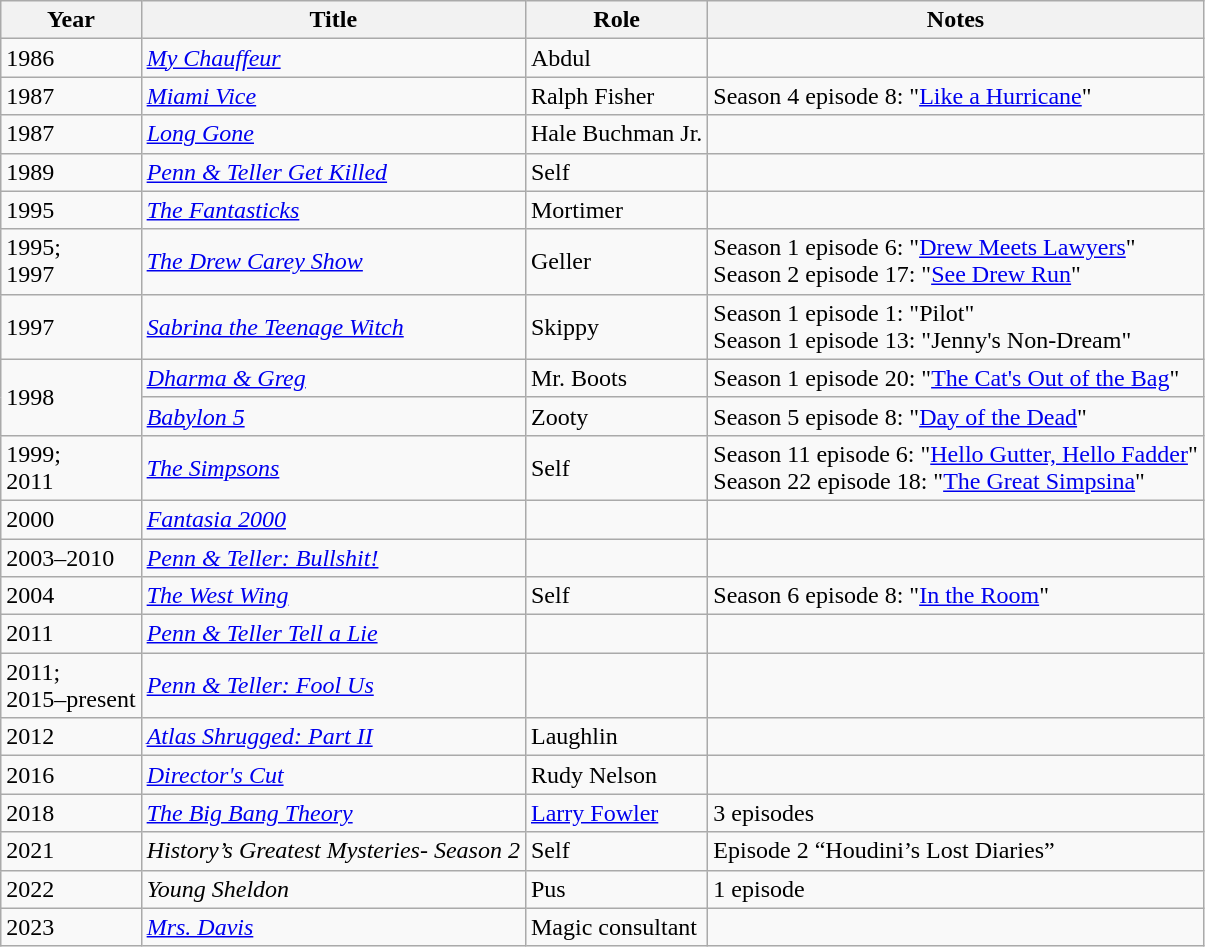<table class="wikitable">
<tr>
<th>Year</th>
<th>Title</th>
<th>Role</th>
<th>Notes</th>
</tr>
<tr>
<td>1986</td>
<td><em><a href='#'>My Chauffeur</a></em></td>
<td>Abdul</td>
<td></td>
</tr>
<tr>
<td>1987</td>
<td><em> <a href='#'>Miami Vice</a></em></td>
<td>Ralph Fisher</td>
<td>Season 4 episode 8: "<a href='#'>Like a Hurricane</a>"</td>
</tr>
<tr>
<td>1987</td>
<td><em><a href='#'>Long Gone</a></em></td>
<td>Hale Buchman Jr.</td>
<td></td>
</tr>
<tr>
<td>1989</td>
<td><em><a href='#'>Penn & Teller Get Killed</a></em></td>
<td>Self</td>
<td></td>
</tr>
<tr>
<td>1995</td>
<td><em><a href='#'>The Fantasticks</a></em></td>
<td>Mortimer</td>
<td></td>
</tr>
<tr>
<td>1995;<br>1997</td>
<td><em><a href='#'>The Drew Carey Show</a></em></td>
<td>Geller</td>
<td>Season 1 episode 6: "<a href='#'>Drew Meets Lawyers</a>"<br>Season 2 episode 17: "<a href='#'>See Drew Run</a>"</td>
</tr>
<tr>
<td>1997</td>
<td><em> <a href='#'>Sabrina the Teenage Witch</a></em></td>
<td>Skippy</td>
<td>Season 1 episode 1: "Pilot"<br>Season 1 episode 13: "Jenny's Non-Dream"</td>
</tr>
<tr>
<td rowspan=2>1998</td>
<td><em> <a href='#'>Dharma & Greg</a></em></td>
<td>Mr. Boots</td>
<td>Season 1 episode 20: "<a href='#'>The Cat's Out of the Bag</a>"</td>
</tr>
<tr>
<td><em><a href='#'>Babylon 5</a> </em></td>
<td>Zooty</td>
<td>Season 5 episode 8: "<a href='#'>Day of the Dead</a>"</td>
</tr>
<tr>
<td>1999;<br>2011</td>
<td><em><a href='#'>The Simpsons</a></em></td>
<td>Self</td>
<td>Season 11 episode 6: "<a href='#'>Hello Gutter, Hello Fadder</a>"<br>Season 22 episode 18: "<a href='#'>The Great Simpsina</a>"</td>
</tr>
<tr>
<td>2000</td>
<td><em><a href='#'>Fantasia 2000</a></em></td>
<td></td>
<td></td>
</tr>
<tr>
<td>2003–2010</td>
<td><em><a href='#'>Penn & Teller: Bullshit!</a></em></td>
<td></td>
<td></td>
</tr>
<tr>
<td>2004</td>
<td><em><a href='#'>The West Wing</a></em></td>
<td>Self</td>
<td>Season 6 episode 8: "<a href='#'>In the Room</a>"</td>
</tr>
<tr>
<td>2011</td>
<td><em><a href='#'>Penn & Teller Tell a Lie</a></em></td>
<td></td>
<td></td>
</tr>
<tr>
<td>2011;<br>2015–present</td>
<td><em><a href='#'>Penn & Teller: Fool Us</a></em></td>
<td></td>
<td></td>
</tr>
<tr>
<td>2012</td>
<td><em><a href='#'>Atlas Shrugged: Part II</a></em></td>
<td>Laughlin</td>
<td></td>
</tr>
<tr>
<td>2016</td>
<td><em><a href='#'>Director's Cut</a></em></td>
<td>Rudy Nelson</td>
<td></td>
</tr>
<tr>
<td>2018</td>
<td><em><a href='#'>The Big Bang Theory</a></em></td>
<td><a href='#'>Larry Fowler</a></td>
<td>3 episodes</td>
</tr>
<tr>
<td>2021</td>
<td><em>History’s Greatest Mysteries- Season 2</em></td>
<td>Self</td>
<td>Episode 2 “Houdini’s Lost Diaries”</td>
</tr>
<tr>
<td>2022</td>
<td><em>Young Sheldon</em></td>
<td>Pus</td>
<td>1 episode</td>
</tr>
<tr>
<td>2023</td>
<td><em><a href='#'>Mrs. Davis</a></em></td>
<td>Magic consultant</td>
<td></td>
</tr>
</table>
